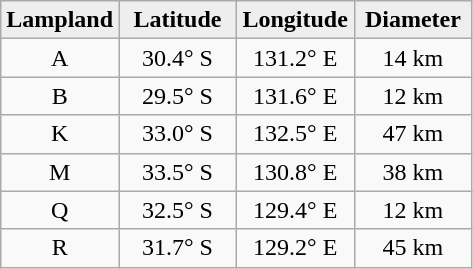<table class="wikitable">
<tr>
<th width="25%" style="background:#eeeeee;">Lampland</th>
<th width="25%" style="background:#eeeeee;">Latitude</th>
<th width="25%" style="background:#eeeeee;">Longitude</th>
<th width="25%" style="background:#eeeeee;">Diameter</th>
</tr>
<tr>
<td align="center">A</td>
<td align="center">30.4° S</td>
<td align="center">131.2° E</td>
<td align="center">14 km</td>
</tr>
<tr>
<td align="center">B</td>
<td align="center">29.5° S</td>
<td align="center">131.6° E</td>
<td align="center">12 km</td>
</tr>
<tr>
<td align="center">K</td>
<td align="center">33.0° S</td>
<td align="center">132.5° E</td>
<td align="center">47 km</td>
</tr>
<tr>
<td align="center">M</td>
<td align="center">33.5° S</td>
<td align="center">130.8° E</td>
<td align="center">38 km</td>
</tr>
<tr>
<td align="center">Q</td>
<td align="center">32.5° S</td>
<td align="center">129.4° E</td>
<td align="center">12 km</td>
</tr>
<tr>
<td align="center">R</td>
<td align="center">31.7° S</td>
<td align="center">129.2° E</td>
<td align="center">45 km</td>
</tr>
</table>
